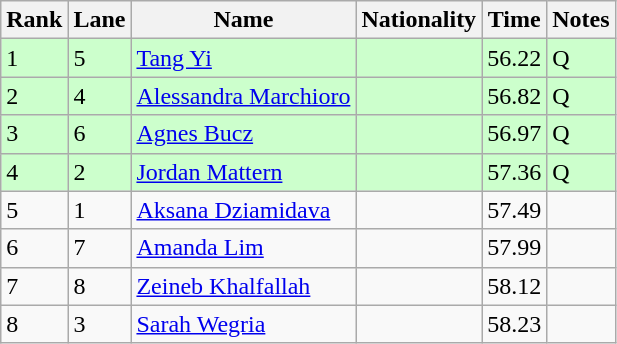<table class="wikitable">
<tr>
<th>Rank</th>
<th>Lane</th>
<th>Name</th>
<th>Nationality</th>
<th>Time</th>
<th>Notes</th>
</tr>
<tr bgcolor=ccffcc>
<td>1</td>
<td>5</td>
<td><a href='#'>Tang Yi</a></td>
<td></td>
<td>56.22</td>
<td>Q</td>
</tr>
<tr bgcolor=ccffcc>
<td>2</td>
<td>4</td>
<td><a href='#'>Alessandra Marchioro</a></td>
<td></td>
<td>56.82</td>
<td>Q</td>
</tr>
<tr bgcolor=ccffcc>
<td>3</td>
<td>6</td>
<td><a href='#'>Agnes Bucz</a></td>
<td></td>
<td>56.97</td>
<td>Q</td>
</tr>
<tr bgcolor=ccffcc>
<td>4</td>
<td>2</td>
<td><a href='#'>Jordan Mattern</a></td>
<td></td>
<td>57.36</td>
<td>Q</td>
</tr>
<tr>
<td>5</td>
<td>1</td>
<td><a href='#'>Aksana Dziamidava</a></td>
<td></td>
<td>57.49</td>
<td></td>
</tr>
<tr>
<td>6</td>
<td>7</td>
<td><a href='#'>Amanda Lim</a></td>
<td></td>
<td>57.99</td>
<td></td>
</tr>
<tr>
<td>7</td>
<td>8</td>
<td><a href='#'>Zeineb Khalfallah</a></td>
<td></td>
<td>58.12</td>
<td></td>
</tr>
<tr>
<td>8</td>
<td>3</td>
<td><a href='#'>Sarah Wegria</a></td>
<td></td>
<td>58.23</td>
<td></td>
</tr>
</table>
